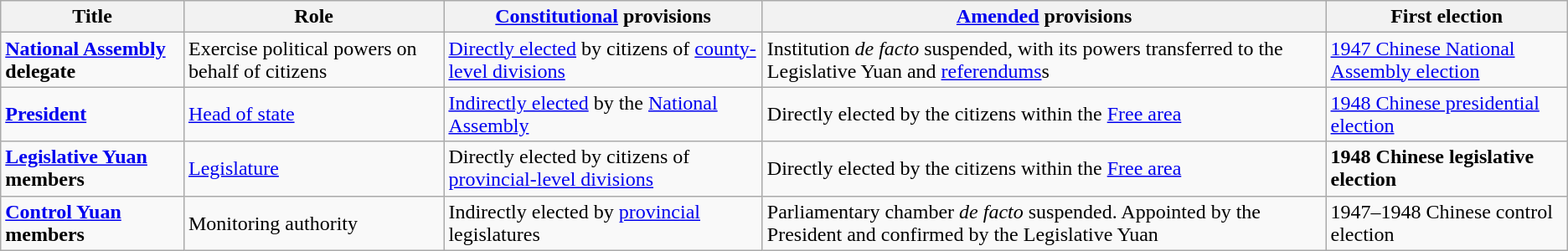<table class=wikitable>
<tr>
<th>Title</th>
<th>Role</th>
<th><a href='#'>Constitutional</a> provisions</th>
<th><a href='#'>Amended</a> provisions</th>
<th>First election</th>
</tr>
<tr>
<td><strong><a href='#'>National Assembly</a> delegate</strong></td>
<td>Exercise political powers on behalf of citizens</td>
<td><a href='#'>Directly elected</a> by citizens of <a href='#'>county-level divisions</a></td>
<td>Institution <em>de facto</em> suspended, with its powers transferred to the Legislative Yuan and <a href='#'>referendums</a>s</td>
<td><a href='#'>1947 Chinese National Assembly election</a></td>
</tr>
<tr>
<td><strong><a href='#'>President</a></strong></td>
<td><a href='#'>Head of state</a></td>
<td><a href='#'>Indirectly elected</a> by the <a href='#'>National Assembly</a></td>
<td>Directly elected by the citizens within the <a href='#'>Free area</a></td>
<td><a href='#'>1948 Chinese presidential election</a></td>
</tr>
<tr>
<td><strong><a href='#'>Legislative Yuan</a> members</strong></td>
<td><a href='#'>Legislature</a></td>
<td>Directly elected by citizens of <a href='#'>provincial-level divisions</a></td>
<td>Directly elected by the citizens within the <a href='#'>Free area</a></td>
<td><strong>1948 Chinese legislative election</strong></td>
</tr>
<tr>
<td><strong><a href='#'>Control Yuan</a> members</strong></td>
<td>Monitoring authority</td>
<td>Indirectly elected by <a href='#'>provincial</a> legislatures</td>
<td>Parliamentary chamber <em>de facto</em> suspended. Appointed by the President and confirmed by the Legislative Yuan</td>
<td>1947–1948 Chinese control election</td>
</tr>
</table>
